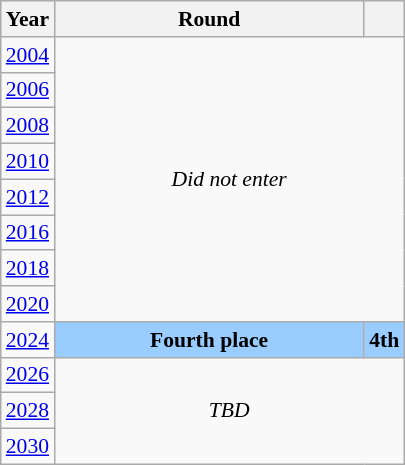<table class="wikitable" style="text-align: center; font-size:90%">
<tr>
<th>Year</th>
<th style="width:200px">Round</th>
<th></th>
</tr>
<tr>
<td><a href='#'>2004</a></td>
<td colspan="2" rowspan="8"><em>Did not enter</em></td>
</tr>
<tr>
<td><a href='#'>2006</a></td>
</tr>
<tr>
<td><a href='#'>2008</a></td>
</tr>
<tr>
<td><a href='#'>2010</a></td>
</tr>
<tr>
<td><a href='#'>2012</a></td>
</tr>
<tr>
<td><a href='#'>2016</a></td>
</tr>
<tr>
<td><a href='#'>2018</a></td>
</tr>
<tr>
<td><a href='#'>2020</a></td>
</tr>
<tr>
<td><a href='#'>2024</a></td>
<td bgcolor="9acdff"><strong>Fourth place</strong></td>
<td bgcolor="9acdff"><strong>4th</strong></td>
</tr>
<tr>
<td><a href='#'>2026</a></td>
<td colspan="2" rowspan="3"><em>TBD</em></td>
</tr>
<tr>
<td><a href='#'>2028</a></td>
</tr>
<tr>
<td><a href='#'>2030</a></td>
</tr>
</table>
